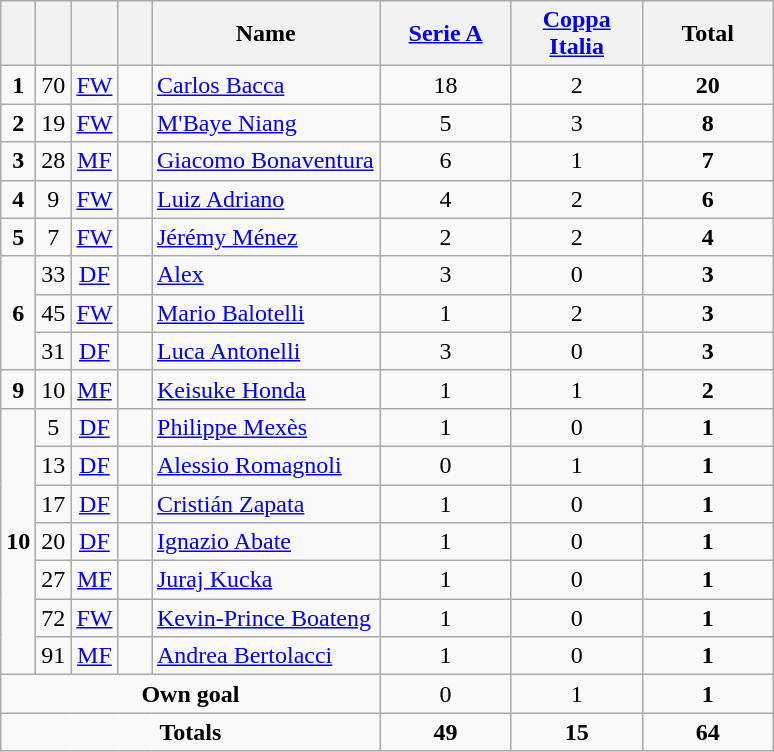<table class="wikitable" style="text-align:center">
<tr>
<th width=15></th>
<th width=15></th>
<th width=15></th>
<th width=15></th>
<th width=145>Name</th>
<th width=80><a href='#'>Serie A</a></th>
<th width=80><a href='#'>Coppa Italia</a></th>
<th width=80>Total</th>
</tr>
<tr>
<td><strong>1</strong></td>
<td>70</td>
<td><a href='#'>FW</a></td>
<td></td>
<td align=left><a href='#'>Carlos Bacca</a></td>
<td>18</td>
<td>2</td>
<td><strong>20</strong></td>
</tr>
<tr>
<td><strong>2</strong></td>
<td>19</td>
<td><a href='#'>FW</a></td>
<td></td>
<td align=left><a href='#'>M'Baye Niang</a></td>
<td>5</td>
<td>3</td>
<td><strong>8</strong></td>
</tr>
<tr>
<td><strong>3</strong></td>
<td>28</td>
<td><a href='#'>MF</a></td>
<td></td>
<td align=left><a href='#'>Giacomo Bonaventura</a></td>
<td>6</td>
<td>1</td>
<td><strong>7</strong></td>
</tr>
<tr>
<td><strong>4</strong></td>
<td>9</td>
<td><a href='#'>FW</a></td>
<td></td>
<td align=left><a href='#'>Luiz Adriano</a></td>
<td>4</td>
<td>2</td>
<td><strong>6</strong></td>
</tr>
<tr>
<td><strong>5</strong></td>
<td>7</td>
<td><a href='#'>FW</a></td>
<td></td>
<td align=left><a href='#'>Jérémy Ménez</a></td>
<td>2</td>
<td>2</td>
<td><strong>4</strong></td>
</tr>
<tr>
<td rowspan=3><strong>6</strong></td>
<td>33</td>
<td><a href='#'>DF</a></td>
<td></td>
<td align=left><a href='#'>Alex</a></td>
<td>3</td>
<td>0</td>
<td><strong>3</strong></td>
</tr>
<tr>
<td>45</td>
<td><a href='#'>FW</a></td>
<td></td>
<td align=left><a href='#'>Mario Balotelli</a></td>
<td>1</td>
<td>2</td>
<td><strong>3</strong></td>
</tr>
<tr>
<td>31</td>
<td><a href='#'>DF</a></td>
<td></td>
<td align=left><a href='#'>Luca Antonelli</a></td>
<td>3</td>
<td>0</td>
<td><strong>3</strong></td>
</tr>
<tr>
<td><strong>9</strong></td>
<td>10</td>
<td><a href='#'>MF</a></td>
<td></td>
<td align=left><a href='#'>Keisuke Honda</a></td>
<td>1</td>
<td>1</td>
<td><strong>2</strong></td>
</tr>
<tr>
<td rowspan=7><strong>10</strong></td>
<td>5</td>
<td><a href='#'>DF</a></td>
<td></td>
<td align=left><a href='#'>Philippe Mexès</a></td>
<td>1</td>
<td>0</td>
<td><strong>1</strong></td>
</tr>
<tr>
<td>13</td>
<td><a href='#'>DF</a></td>
<td></td>
<td align=left><a href='#'>Alessio Romagnoli</a></td>
<td>0</td>
<td>1</td>
<td><strong>1</strong></td>
</tr>
<tr>
<td>17</td>
<td><a href='#'>DF</a></td>
<td></td>
<td align=left><a href='#'>Cristián Zapata</a></td>
<td>1</td>
<td>0</td>
<td><strong>1</strong></td>
</tr>
<tr>
<td>20</td>
<td><a href='#'>DF</a></td>
<td></td>
<td align=left><a href='#'>Ignazio Abate</a></td>
<td>1</td>
<td>0</td>
<td><strong>1</strong></td>
</tr>
<tr>
<td>27</td>
<td><a href='#'>MF</a></td>
<td></td>
<td align=left><a href='#'>Juraj Kucka</a></td>
<td>1</td>
<td>0</td>
<td><strong>1</strong></td>
</tr>
<tr>
<td>72</td>
<td><a href='#'>FW</a></td>
<td></td>
<td align=left><a href='#'>Kevin-Prince Boateng</a></td>
<td>1</td>
<td>0</td>
<td><strong>1</strong></td>
</tr>
<tr>
<td>91</td>
<td><a href='#'>MF</a></td>
<td></td>
<td align=left><a href='#'>Andrea Bertolacci</a></td>
<td>1</td>
<td>0</td>
<td><strong>1</strong></td>
</tr>
<tr>
<td colspan=5><strong>Own goal</strong></td>
<td>0</td>
<td>1</td>
<td><strong>1</strong></td>
</tr>
<tr>
<td colspan=5><strong>Totals</strong></td>
<td><strong>49</strong></td>
<td><strong>15</strong></td>
<td><strong>64</strong></td>
</tr>
</table>
